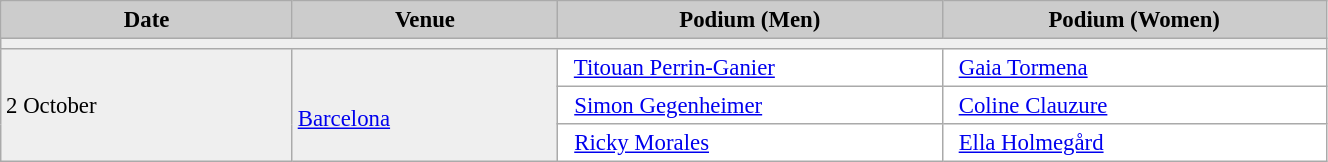<table class="wikitable" width=70% bgcolor="#f7f8ff" cellpadding="3" cellspacing="0" border="1" style="font-size: 95%; border: gray solid 1px; border-collapse: collapse;">
<tr bgcolor="#CCCCCC">
<td align="center"><strong>Date</strong></td>
<td width=20% align="center"><strong>Venue</strong></td>
<td width=29% align="center"><strong>Podium (Men)</strong></td>
<td width=29% align="center"><strong>Podium (Women)</strong></td>
</tr>
<tr bgcolor="#EFEFEF">
<td colspan=4></td>
</tr>
<tr bgcolor="#EFEFEF">
<td rowspan=3>2 October</td>
<td rowspan=3><br><a href='#'>Barcelona</a></td>
<td bgcolor="#ffffff">    <a href='#'>Titouan Perrin-Ganier</a></td>
<td bgcolor="#ffffff">    <a href='#'>Gaia Tormena</a></td>
</tr>
<tr>
<td bgcolor="#ffffff">    <a href='#'>Simon Gegenheimer</a></td>
<td bgcolor="#ffffff">    <a href='#'>Coline Clauzure</a></td>
</tr>
<tr>
<td bgcolor="#ffffff">    <a href='#'>Ricky Morales</a></td>
<td bgcolor="#ffffff">    <a href='#'>Ella Holmegård</a></td>
</tr>
</table>
